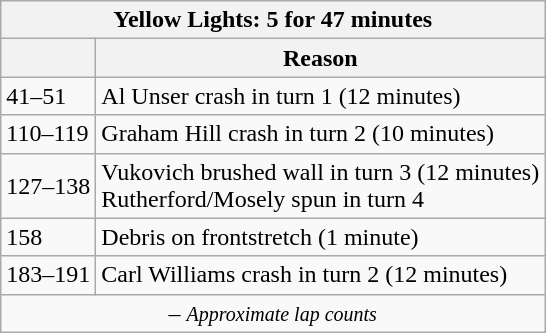<table class="wikitable">
<tr>
<th colspan=2>Yellow Lights: 5 for 47 minutes</th>
</tr>
<tr>
<th></th>
<th>Reason</th>
</tr>
<tr>
<td>41–51</td>
<td>Al Unser crash in turn 1 (12 minutes)</td>
</tr>
<tr>
<td>110–119</td>
<td>Graham Hill crash in turn 2 (10 minutes)</td>
</tr>
<tr>
<td>127–138</td>
<td>Vukovich brushed wall in turn 3 (12 minutes)<br>Rutherford/Mosely spun in turn 4</td>
</tr>
<tr>
<td>158</td>
<td>Debris on frontstretch (1 minute)</td>
</tr>
<tr>
<td>183–191</td>
<td>Carl Williams crash in turn 2 (12 minutes)</td>
</tr>
<tr>
<td colspan=2 align=center> – <em><small>Approximate lap counts</small></em></td>
</tr>
</table>
